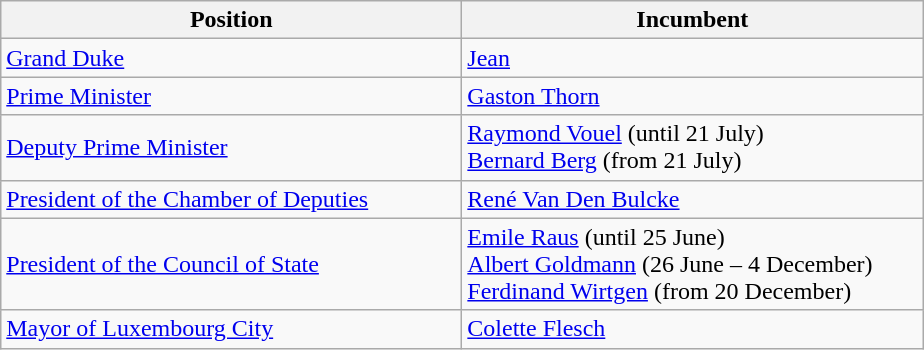<table class="wikitable">
<tr>
<th width="300">Position</th>
<th width="300">Incumbent</th>
</tr>
<tr>
<td><a href='#'>Grand Duke</a></td>
<td><a href='#'>Jean</a></td>
</tr>
<tr>
<td><a href='#'>Prime Minister</a></td>
<td><a href='#'>Gaston Thorn</a></td>
</tr>
<tr>
<td><a href='#'>Deputy Prime Minister</a></td>
<td><a href='#'>Raymond Vouel</a> (until 21 July) <br> <a href='#'>Bernard Berg</a> (from 21 July)</td>
</tr>
<tr>
<td><a href='#'>President of the Chamber of Deputies</a></td>
<td><a href='#'>René Van Den Bulcke</a></td>
</tr>
<tr>
<td><a href='#'>President of the Council of State</a></td>
<td><a href='#'>Emile Raus</a> (until 25 June) <br> <a href='#'>Albert Goldmann</a> (26 June – 4 December) <br> <a href='#'>Ferdinand Wirtgen</a> (from 20 December)</td>
</tr>
<tr>
<td><a href='#'>Mayor of Luxembourg City</a></td>
<td><a href='#'>Colette Flesch</a></td>
</tr>
</table>
